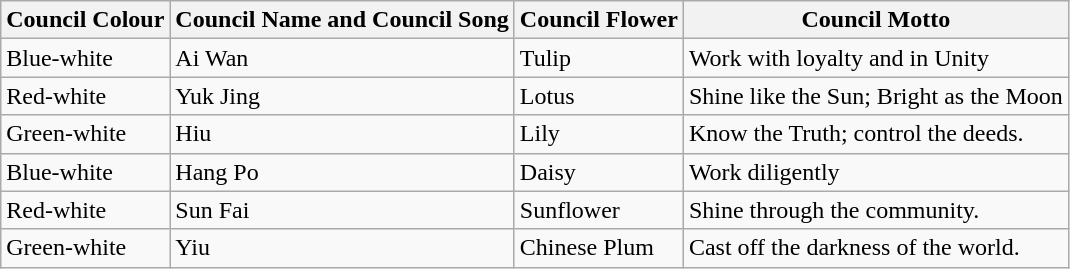<table class="wikitable">
<tr>
<th>Council Colour</th>
<th>Council Name and Council Song</th>
<th>Council Flower</th>
<th>Council Motto</th>
</tr>
<tr>
<td>Blue-white</td>
<td>Ai Wan</td>
<td>Tulip</td>
<td>Work with loyalty and in Unity</td>
</tr>
<tr>
<td>Red-white</td>
<td>Yuk Jing</td>
<td>Lotus</td>
<td>Shine like the Sun; Bright as the Moon</td>
</tr>
<tr>
<td>Green-white</td>
<td>Hiu</td>
<td>Lily</td>
<td>Know the Truth; control the deeds.</td>
</tr>
<tr>
<td>Blue-white</td>
<td>Hang Po</td>
<td>Daisy</td>
<td>Work diligently</td>
</tr>
<tr>
<td>Red-white</td>
<td>Sun Fai</td>
<td>Sunflower</td>
<td>Shine through the community.</td>
</tr>
<tr>
<td>Green-white</td>
<td>Yiu</td>
<td>Chinese Plum</td>
<td>Cast off the darkness of the world.</td>
</tr>
</table>
